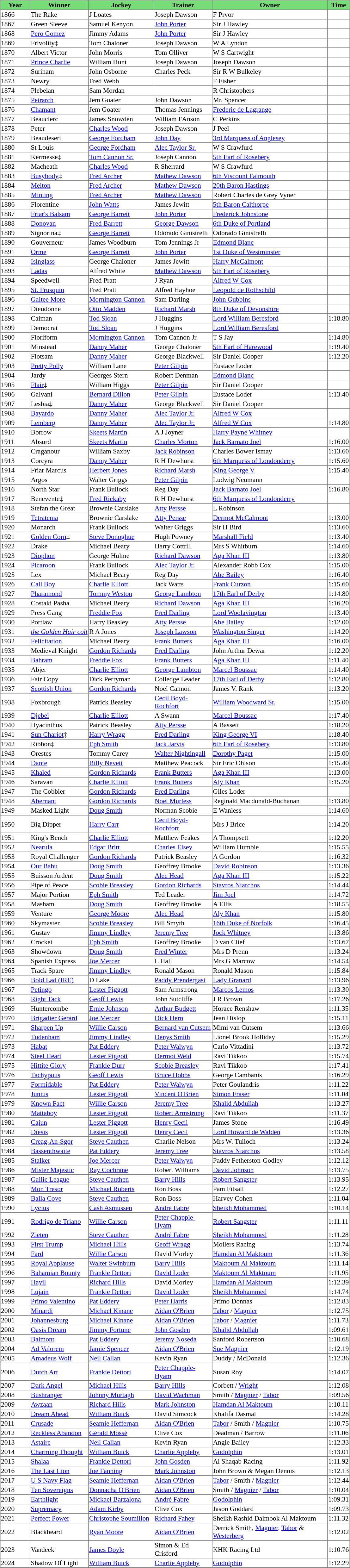<table class = "sortable" | border="1" style="border-collapse: collapse; font-size:90%">
<tr bgcolor="#77dd77" align="center">
<th style="width:60px">Year<br></th>
<th style="width:120px">Winner<br></th>
<th style="width:135px">Jockey<br></th>
<th style="width:120px">Trainer<br></th>
<th style="width:240px">Owner<br></th>
<th>Time<br></th>
</tr>
<tr>
<td>1866</td>
<td>The Rake</td>
<td>J Loates</td>
<td>Joseph Dawson</td>
<td>F Pryor</td>
<td></td>
</tr>
<tr>
<td>1867</td>
<td>Green Sleeve</td>
<td>Samuel Kenyon</td>
<td><a href='#'>John Porter</a></td>
<td>Sir J Hawley</td>
<td></td>
</tr>
<tr>
<td>1868</td>
<td><a href='#'>Pero Gomez</a></td>
<td>Jimmy Adams</td>
<td><a href='#'>John Porter</a></td>
<td>Sir J Hawley</td>
<td></td>
</tr>
<tr>
<td>1869</td>
<td>Frivolity‡</td>
<td>Tom Chaloner</td>
<td>Joseph Dawson</td>
<td>W A Lyndon</td>
<td></td>
</tr>
<tr>
<td>1870</td>
<td>Albert Victor</td>
<td>John Morris</td>
<td>Tom Olliver</td>
<td>W S Cartwight</td>
<td></td>
</tr>
<tr>
<td>1871</td>
<td><a href='#'>Prince Charlie</a></td>
<td>William Hunt</td>
<td>Joseph Dawson</td>
<td>Joseph Dawson</td>
<td></td>
</tr>
<tr>
<td>1872</td>
<td>Surinam</td>
<td>John Osborne</td>
<td>Charles Peck</td>
<td>Sir R W Bulkeley</td>
<td></td>
</tr>
<tr>
<td>1873</td>
<td>Newry</td>
<td>Fred Webb</td>
<td></td>
<td>F Fisher</td>
<td></td>
</tr>
<tr>
<td>1874</td>
<td>Plebeian</td>
<td>Sam Mordan</td>
<td></td>
<td>R Christophers</td>
<td></td>
</tr>
<tr>
<td>1875</td>
<td><a href='#'>Petrarch</a></td>
<td>Jem Goater</td>
<td>John Dawson</td>
<td>Mr. Spencer</td>
<td></td>
</tr>
<tr>
<td>1876</td>
<td><a href='#'>Chamant</a></td>
<td>Jem Goater</td>
<td>Thomas Jennings</td>
<td><a href='#'>Frederic de Lagrange</a></td>
<td></td>
</tr>
<tr>
<td>1877</td>
<td>Beauclerc</td>
<td>James Snowden</td>
<td>William I'Anson</td>
<td>C Perkins</td>
<td></td>
</tr>
<tr>
<td>1878</td>
<td>Peter</td>
<td><a href='#'>Charles Wood</a></td>
<td>Joseph Dawson</td>
<td>J Peel</td>
<td></td>
</tr>
<tr>
<td>1879</td>
<td>Beaudesert</td>
<td><a href='#'>George Fordham</a></td>
<td><a href='#'>John Day</a></td>
<td><a href='#'>3rd Marquess of Anglesey</a></td>
<td></td>
</tr>
<tr>
<td>1880</td>
<td>St Louis</td>
<td><a href='#'>George Fordham</a></td>
<td><a href='#'>Alec Taylor Sr.</a></td>
<td>W S Crawfurd</td>
<td></td>
</tr>
<tr>
<td>1881</td>
<td>Kermesse‡</td>
<td><a href='#'>Tom Cannon Sr.</a></td>
<td>Joseph Cannon</td>
<td><a href='#'>5th Earl of Rosebery</a></td>
<td></td>
</tr>
<tr>
<td>1882</td>
<td>Macheath</td>
<td><a href='#'>Charles Wood</a></td>
<td>R Sherrard</td>
<td>W S Crawfurd</td>
<td></td>
</tr>
<tr>
<td>1883</td>
<td><a href='#'>Busybody</a>‡</td>
<td><a href='#'>Fred Archer</a></td>
<td><a href='#'>Mathew Dawson</a></td>
<td><a href='#'>6th Viscount Falmouth</a></td>
<td></td>
</tr>
<tr>
<td>1884</td>
<td><a href='#'>Melton</a></td>
<td><a href='#'>Fred Archer</a></td>
<td><a href='#'>Mathew Dawson</a></td>
<td><a href='#'>20th Baron Hastings</a></td>
<td></td>
</tr>
<tr>
<td>1885</td>
<td><a href='#'>Minting</a></td>
<td><a href='#'>Fred Archer</a></td>
<td><a href='#'>Mathew Dawson</a></td>
<td>Robert Charles de Grey Vyner</td>
<td></td>
</tr>
<tr>
<td>1886</td>
<td>Florentine</td>
<td><a href='#'>John Watts</a></td>
<td>James Jewitt</td>
<td><a href='#'>5th Baron Calthorpe</a></td>
<td></td>
</tr>
<tr>
<td>1887</td>
<td><a href='#'>Friar's Balsam</a></td>
<td><a href='#'>George Barrett</a></td>
<td><a href='#'>John Porter</a></td>
<td><a href='#'>Frederick Johnstone</a></td>
<td></td>
</tr>
<tr>
<td>1888</td>
<td><a href='#'>Donovan</a></td>
<td><a href='#'>Fred Barrett</a></td>
<td><a href='#'>George Dawson</a></td>
<td><a href='#'>6th Duke of Portland</a></td>
<td></td>
</tr>
<tr>
<td>1889</td>
<td>Signorina‡</td>
<td><a href='#'>George Barrett</a></td>
<td>Odorado Ginistrelli</td>
<td>Odorado Ginistrelli</td>
<td></td>
</tr>
<tr>
<td>1890</td>
<td>Gouverneur</td>
<td>James Woodburn</td>
<td>Tom Jennings Jr</td>
<td><a href='#'>Edmond Blanc</a></td>
<td></td>
</tr>
<tr>
<td>1891</td>
<td><a href='#'>Orme</a></td>
<td><a href='#'>George Barrett</a></td>
<td><a href='#'>John Porter</a></td>
<td><a href='#'>1st Duke of Westminster</a></td>
<td></td>
</tr>
<tr>
<td>1892</td>
<td><a href='#'>Isinglass</a></td>
<td>George Chaloner</td>
<td>James Jewitt</td>
<td><a href='#'>Harry McCalmont</a></td>
<td></td>
</tr>
<tr>
<td>1893</td>
<td><a href='#'>Ladas</a></td>
<td>Alfred White</td>
<td><a href='#'>Mathew Dawson</a></td>
<td><a href='#'>5th Earl of Rosebery</a></td>
<td></td>
</tr>
<tr>
<td>1894</td>
<td>Speedwell</td>
<td>Fred Pratt</td>
<td>J Ryan</td>
<td><a href='#'>Alfred W Cox</a></td>
<td></td>
</tr>
<tr>
<td>1895</td>
<td><a href='#'>St. Frusquin</a></td>
<td>Fred Pratt</td>
<td>Alfred Hayhoe</td>
<td><a href='#'>Leopold de Rothschild</a></td>
<td></td>
</tr>
<tr>
<td>1896</td>
<td><a href='#'>Galtee More</a></td>
<td><a href='#'>Mornington Cannon</a></td>
<td>Sam Darling</td>
<td><a href='#'>John Gubbins</a></td>
<td></td>
</tr>
<tr>
<td>1897</td>
<td>Dieudonne</td>
<td><a href='#'>Otto Madden</a></td>
<td><a href='#'>Richard Marsh</a></td>
<td><a href='#'>8th Duke of Devonshire</a></td>
<td></td>
</tr>
<tr>
<td>1898</td>
<td>Caiman</td>
<td><a href='#'>Tod Sloan</a></td>
<td>J Huggins</td>
<td><a href='#'>Lord William Beresford</a></td>
<td>1:18.80</td>
</tr>
<tr>
<td>1899</td>
<td>Democrat</td>
<td><a href='#'>Tod Sloan</a></td>
<td>J Huggins</td>
<td><a href='#'>Lord William Beresford</a></td>
<td></td>
</tr>
<tr>
<td>1900</td>
<td>Floriform</td>
<td><a href='#'>Mornington Cannon</a></td>
<td>Tom Cannon Jr.</td>
<td>T S Jay</td>
<td>1:14.80</td>
</tr>
<tr>
<td>1901</td>
<td>Minstead</td>
<td><a href='#'>Danny Maher</a></td>
<td>George Chaloner</td>
<td><a href='#'>5th Earl of Harewood</a></td>
<td>1:19.40</td>
</tr>
<tr>
<td>1902</td>
<td>Flotsam</td>
<td><a href='#'>Danny Maher</a></td>
<td>George Blackwell</td>
<td>Sir Daniel Cooper</td>
<td>1:12.20</td>
</tr>
<tr>
<td>1903</td>
<td><a href='#'>Pretty Polly</a></td>
<td>William Lane</td>
<td><a href='#'>Peter Gilpin</a></td>
<td>Eustace Loder</td>
<td></td>
</tr>
<tr>
<td>1904</td>
<td>Jardy</td>
<td>Georges Stern</td>
<td>Robert Denman</td>
<td><a href='#'>Edmond Blanc</a></td>
<td></td>
</tr>
<tr>
<td>1905</td>
<td><a href='#'>Flair</a>‡</td>
<td>William Higgs</td>
<td><a href='#'>Peter Gilpin</a></td>
<td>Sir Daniel Cooper</td>
<td></td>
</tr>
<tr>
<td>1906</td>
<td>Galvani</td>
<td><a href='#'>Bernard Dillon</a></td>
<td><a href='#'>Peter Gilpin</a></td>
<td>Eustace Loder</td>
<td>1:13.40</td>
</tr>
<tr>
<td>1907</td>
<td>Lesbia‡</td>
<td><a href='#'>Danny Maher</a></td>
<td>George Blackwell</td>
<td>Sir Daniel Cooper</td>
<td></td>
</tr>
<tr>
<td>1908</td>
<td><a href='#'>Bayardo</a></td>
<td><a href='#'>Danny Maher</a></td>
<td><a href='#'>Alec Taylor Jr.</a></td>
<td><a href='#'>Alfred W Cox</a></td>
<td></td>
</tr>
<tr>
<td>1909</td>
<td><a href='#'>Lemberg</a></td>
<td><a href='#'>Danny Maher</a></td>
<td><a href='#'>Alec Taylor Jr.</a></td>
<td><a href='#'>Alfred W Cox</a></td>
<td>1:14.80</td>
</tr>
<tr>
<td>1910</td>
<td>Borrow</td>
<td><a href='#'>Skeets Martin</a></td>
<td>A J Joyner</td>
<td><a href='#'>Harry Payne Whitney</a></td>
<td></td>
</tr>
<tr>
<td>1911</td>
<td>Absurd</td>
<td><a href='#'>Skeets Martin</a></td>
<td><a href='#'>Charles Morton</a></td>
<td><a href='#'>Jack Barnato Joel</a></td>
<td>1:16.00</td>
</tr>
<tr>
<td>1912</td>
<td>Craganour</td>
<td>William Saxby</td>
<td><a href='#'>Jack Robinson</a></td>
<td>Charles Bower Ismay</td>
<td>1:13.60</td>
</tr>
<tr>
<td>1913</td>
<td>Corcyra</td>
<td><a href='#'>Danny Maher</a></td>
<td>R H Dewhurst</td>
<td><a href='#'>6th Marquess of Londonderry</a></td>
<td>1:15.60</td>
</tr>
<tr>
<td>1914</td>
<td>Friar Marcus</td>
<td><a href='#'>Herbert Jones</a></td>
<td><a href='#'>Richard Marsh</a></td>
<td><a href='#'>King George V</a></td>
<td>1:15.40</td>
</tr>
<tr>
<td>1915</td>
<td>Argos</td>
<td>Walter Griggs</td>
<td><a href='#'>Peter Gilpin</a></td>
<td>Ludwig Neumann</td>
<td></td>
</tr>
<tr>
<td>1916</td>
<td>North Star</td>
<td>Frank Bullock</td>
<td>Reg Day</td>
<td><a href='#'>Jack Barnato Joel</a></td>
<td>1:16.80</td>
</tr>
<tr>
<td>1917</td>
<td>Benevente‡</td>
<td><a href='#'>Fred Rickaby</a></td>
<td>R H Dewhurst</td>
<td><a href='#'>6th Marquess of Londonderry</a></td>
<td></td>
</tr>
<tr>
<td>1918</td>
<td>Stefan the Great</td>
<td>Brownie Carslake</td>
<td><a href='#'>Atty Persse</a></td>
<td>L Robinson</td>
<td></td>
</tr>
<tr>
<td>1919</td>
<td><a href='#'>Tetratema</a></td>
<td>Brownie Carslake</td>
<td><a href='#'>Atty Persse</a></td>
<td><a href='#'>Dermot McCalmont</a></td>
<td>1:13.00</td>
</tr>
<tr>
<td>1920</td>
<td>Monarch</td>
<td>Frank Bullock</td>
<td>Walter Griggs</td>
<td>Sir H Bird</td>
<td>1:13.60</td>
</tr>
<tr>
<td>1921</td>
<td><a href='#'>Golden Corn</a>‡</td>
<td><a href='#'>Steve Donoghue</a></td>
<td>Hugh Powney</td>
<td><a href='#'>Marshall Field</a></td>
<td>1:13.40</td>
</tr>
<tr>
<td>1922</td>
<td>Drake</td>
<td>Michael Beary</td>
<td>Harry Cottrill</td>
<td>Mrs S Whitburn</td>
<td>1:14.60</td>
</tr>
<tr>
<td>1923</td>
<td><a href='#'>Diophon</a></td>
<td>George Hulme</td>
<td><a href='#'>Richard Dawson</a></td>
<td><a href='#'>Aga Khan III</a></td>
<td>1:13.80</td>
</tr>
<tr>
<td>1924</td>
<td><a href='#'>Picaroon</a></td>
<td>Frank Bullock</td>
<td><a href='#'>Alec Taylor Jr.</a></td>
<td>Alexander Robb Cox</td>
<td>1:15.00</td>
</tr>
<tr>
<td>1925</td>
<td>Lex</td>
<td>Michael Beary</td>
<td>Reg Day</td>
<td><a href='#'>Abe Bailey</a></td>
<td>1:16.40</td>
</tr>
<tr>
<td>1926</td>
<td><a href='#'>Call Boy</a></td>
<td><a href='#'>Charlie Elliott</a></td>
<td>Jack Watts</td>
<td><a href='#'>Frank Curzon</a></td>
<td>1:15.60</td>
</tr>
<tr>
<td>1927</td>
<td><a href='#'>Pharamond</a></td>
<td><a href='#'>Tommy Weston</a></td>
<td><a href='#'>George Lambton</a></td>
<td><a href='#'>17th Earl of Derby</a></td>
<td>1:14.80</td>
</tr>
<tr>
<td>1928</td>
<td>Costaki Pasha</td>
<td>Michael Beary</td>
<td><a href='#'>Richard Dawson</a></td>
<td><a href='#'>Aga Khan III</a></td>
<td>1:16.20</td>
</tr>
<tr>
<td>1929</td>
<td>Press Gang</td>
<td><a href='#'>Freddie Fox</a></td>
<td><a href='#'>Fred Darling</a></td>
<td><a href='#'>Lord Woolavington</a></td>
<td>1:13.40</td>
</tr>
<tr>
<td>1930</td>
<td>Portlaw</td>
<td>Harry Beasley</td>
<td><a href='#'>Atty Persse</a></td>
<td><a href='#'>Abe Bailey</a></td>
<td>1:12.00</td>
</tr>
<tr>
<td>1931</td>
<td><em><a href='#'>the Golden Hair colt</a></em></td>
<td>R A Jones</td>
<td><a href='#'>Joseph Lawson</a></td>
<td><a href='#'>Washington Singer</a></td>
<td>1:14.20</td>
</tr>
<tr>
<td>1932</td>
<td><a href='#'>Felicitation</a></td>
<td>Michael Beary</td>
<td><a href='#'>Frank Butters</a></td>
<td><a href='#'>Aga Khan III</a></td>
<td>1:16.00</td>
</tr>
<tr>
<td>1933</td>
<td>Medieval Knight</td>
<td><a href='#'>Gordon Richards</a></td>
<td><a href='#'>Fred Darling</a></td>
<td>John Arthur Dewar</td>
<td>1:12.20</td>
</tr>
<tr>
<td>1934</td>
<td><a href='#'>Bahram</a></td>
<td><a href='#'>Freddie Fox</a></td>
<td><a href='#'>Frank Butters</a></td>
<td><a href='#'>Aga Khan III</a></td>
<td>1:11.40</td>
</tr>
<tr>
<td>1935</td>
<td>Abjer</td>
<td><a href='#'>Charlie Elliott</a></td>
<td><a href='#'>George Lambton</a></td>
<td><a href='#'>Marcel Boussac</a></td>
<td>1:14.40</td>
</tr>
<tr>
<td>1936</td>
<td>Fair Copy</td>
<td>Dick Perryman</td>
<td>Colledge Leader</td>
<td><a href='#'>17th Earl of Derby</a></td>
<td>1:12.80</td>
</tr>
<tr>
<td>1937</td>
<td><a href='#'>Scottish Union</a></td>
<td><a href='#'>Gordon Richards</a></td>
<td>Noel Cannon</td>
<td>James V. Rank</td>
<td>1:13.20</td>
</tr>
<tr>
<td>1938</td>
<td>Foxbrough</td>
<td>Patrick Beasley</td>
<td><a href='#'>Cecil Boyd-Rochfort</a></td>
<td><a href='#'>William Woodward Sr.</a></td>
<td>1:15.00</td>
</tr>
<tr>
<td>1939</td>
<td><a href='#'>Djebel</a></td>
<td><a href='#'>Charlie Elliott</a></td>
<td>A Swann</td>
<td><a href='#'>Marcel Boussac</a></td>
<td>1:17.40</td>
</tr>
<tr>
<td>1940</td>
<td>Hyacinthus</td>
<td>Patrick Beasley</td>
<td><a href='#'>Atty Persse</a></td>
<td>A Bassett</td>
<td>1:18.20</td>
</tr>
<tr>
<td>1941</td>
<td><a href='#'>Sun Chariot</a>‡</td>
<td><a href='#'>Harry Wragg</a></td>
<td><a href='#'>Fred Darling</a></td>
<td><a href='#'>King George VI</a></td>
<td>1:18.40</td>
</tr>
<tr>
<td>1942</td>
<td>Ribbon‡</td>
<td><a href='#'>Eph Smith</a></td>
<td><a href='#'>Jack Jarvis</a></td>
<td><a href='#'>6th Earl of Rosebery</a></td>
<td>1:13.80</td>
</tr>
<tr>
<td>1943</td>
<td>Orestes</td>
<td>Tommy Carey</td>
<td><a href='#'>Walter Nightingall</a></td>
<td><a href='#'>Dorothy Paget</a></td>
<td>1:15.00</td>
</tr>
<tr>
<td>1944</td>
<td><a href='#'>Dante</a></td>
<td><a href='#'>Billy Nevett</a></td>
<td>Matthew Peacock</td>
<td>Sir Eric Ohlson</td>
<td>1:15.40</td>
</tr>
<tr>
<td>1945</td>
<td><a href='#'>Khaled</a></td>
<td><a href='#'>Gordon Richards</a></td>
<td><a href='#'>Frank Butters</a></td>
<td><a href='#'>Aga Khan III</a></td>
<td>1:13.00</td>
</tr>
<tr>
<td>1946</td>
<td>Saravan</td>
<td><a href='#'>Charlie Elliott</a></td>
<td><a href='#'>Frank Butters</a></td>
<td><a href='#'>Aly Khan</a></td>
<td>1:15.20</td>
</tr>
<tr>
<td>1947</td>
<td>The Cobbler</td>
<td><a href='#'>Gordon Richards</a></td>
<td><a href='#'>Fred Darling</a></td>
<td>Giles Loder</td>
<td></td>
</tr>
<tr>
<td>1948</td>
<td><a href='#'>Abernant</a></td>
<td><a href='#'>Gordon Richards</a></td>
<td><a href='#'>Noel Murless</a></td>
<td>Reginald Macdonald-Buchanan</td>
<td>1:13.80</td>
</tr>
<tr>
<td>1949</td>
<td>Masked Light</td>
<td><a href='#'>Doug Smith</a></td>
<td>Norman Scobie</td>
<td>E Wanless</td>
<td>1:14.60</td>
</tr>
<tr>
<td>1950</td>
<td>Big Dipper</td>
<td><a href='#'>Harry Carr</a></td>
<td><a href='#'>Cecil Boyd-Rochfort</a></td>
<td>Mrs J Brice</td>
<td>1:14.20</td>
</tr>
<tr>
<td>1951</td>
<td>King's Bench</td>
<td><a href='#'>Charlie Elliott</a></td>
<td>Matthew Feakes</td>
<td>A Thompsett</td>
<td>1:12.20</td>
</tr>
<tr>
<td>1952</td>
<td><a href='#'>Nearula</a></td>
<td><a href='#'>Edgar Britt</a></td>
<td><a href='#'>Charles Elsey</a></td>
<td>William Humble</td>
<td>1:15.55</td>
</tr>
<tr>
<td>1953</td>
<td>Royal Challenger</td>
<td><a href='#'>Gordon Richards</a></td>
<td>Patrick Beasley</td>
<td>A Gordon</td>
<td>1:16.32</td>
</tr>
<tr>
<td>1954</td>
<td><a href='#'>Our Babu</a></td>
<td><a href='#'>Doug Smith</a></td>
<td>Geoffrey Brooke</td>
<td><a href='#'>David Robinson</a></td>
<td>1:13.36</td>
</tr>
<tr>
<td>1955</td>
<td>Buisson Ardent</td>
<td><a href='#'>Doug Smith</a></td>
<td><a href='#'>Alec Head</a></td>
<td><a href='#'>Aga Khan III</a></td>
<td>1:15.22</td>
</tr>
<tr>
<td>1956</td>
<td>Pipe of Peace</td>
<td><a href='#'>Scobie Breasley</a></td>
<td><a href='#'>Gordon Richards</a></td>
<td><a href='#'>Stavros Niarchos</a></td>
<td>1:14.44</td>
</tr>
<tr>
<td>1957</td>
<td>Major Portion</td>
<td><a href='#'>Eph Smith</a></td>
<td>Ted Leader</td>
<td><a href='#'>Jim Joel</a></td>
<td>1:14.72</td>
</tr>
<tr>
<td>1958</td>
<td>Masham</td>
<td><a href='#'>Doug Smith</a></td>
<td>Geoffrey Brooke</td>
<td>A Ellis</td>
<td>1:18.55</td>
</tr>
<tr>
<td>1959</td>
<td>Venture</td>
<td><a href='#'>George Moore</a></td>
<td><a href='#'>Alec Head</a></td>
<td><a href='#'>Aly Khan</a></td>
<td>1:15.80</td>
</tr>
<tr>
<td>1960</td>
<td>Skymaster</td>
<td><a href='#'>Scobie Breasley</a></td>
<td>Bill Smyth</td>
<td><a href='#'>16th Duke of Norfolk</a></td>
<td>1:16.45</td>
</tr>
<tr>
<td>1961</td>
<td>Gustav</td>
<td><a href='#'>Jimmy Lindley</a></td>
<td><a href='#'>Jeremy Tree</a></td>
<td><a href='#'>Jock Whitney</a></td>
<td>1:13.86</td>
</tr>
<tr>
<td>1962</td>
<td>Crocket</td>
<td><a href='#'>Eph Smith</a></td>
<td>Geoffrey Brooke</td>
<td>D van Clief</td>
<td>1:13.67</td>
</tr>
<tr>
<td>1963</td>
<td>Showdown</td>
<td><a href='#'>Doug Smith</a></td>
<td><a href='#'>Fred Winter</a></td>
<td>Mrs D Prenn</td>
<td>1:13.24</td>
</tr>
<tr>
<td>1964</td>
<td>Spanish Express</td>
<td><a href='#'>Joe Mercer</a></td>
<td>L Hall</td>
<td>Mrs G Marcow</td>
<td>1:14.54</td>
</tr>
<tr>
<td>1965</td>
<td>Track Spare</td>
<td><a href='#'>Jimmy Lindley</a></td>
<td>Ronald Mason</td>
<td>Ronald Mason</td>
<td>1:15.84</td>
</tr>
<tr>
<td>1966</td>
<td><a href='#'>Bold Lad (IRE)</a></td>
<td>D Lake</td>
<td><a href='#'>Paddy Prendergast</a></td>
<td><a href='#'>Lady Granard</a></td>
<td>1:13.96</td>
</tr>
<tr>
<td>1967</td>
<td><a href='#'>Petingo</a></td>
<td><a href='#'>Lester Piggott</a></td>
<td>Sam Armstrong</td>
<td><a href='#'>Marcos Lemos</a></td>
<td>1:13.30</td>
</tr>
<tr>
<td>1968</td>
<td><a href='#'>Right Tack</a></td>
<td><a href='#'>Geoff Lewis</a></td>
<td>John Sutcliffe</td>
<td>J R Brown</td>
<td>1:17.26</td>
</tr>
<tr>
<td>1969</td>
<td>Huntercombe</td>
<td><a href='#'>Ernie Johnson</a></td>
<td><a href='#'>Arthur Budgett</a></td>
<td>Horace Renshaw</td>
<td>1:11.35</td>
</tr>
<tr>
<td>1970</td>
<td><a href='#'>Brigadier Gerard</a></td>
<td><a href='#'>Joe Mercer</a></td>
<td><a href='#'>Dick Hern</a></td>
<td>Jean Hislop</td>
<td>1:15.11</td>
</tr>
<tr>
<td>1971</td>
<td><a href='#'>Sharpen Up</a></td>
<td><a href='#'>Willie Carson</a></td>
<td><a href='#'>Bernard van Cutsem</a></td>
<td>Mimi van Cutsem</td>
<td>1:13.66</td>
</tr>
<tr>
<td>1972</td>
<td><a href='#'>Tudenham</a></td>
<td><a href='#'>Jimmy Lindley</a></td>
<td><a href='#'>Denys Smith</a></td>
<td>Lionel Brook Holliday</td>
<td>1:15.29</td>
</tr>
<tr>
<td>1973</td>
<td><a href='#'>Habat</a></td>
<td><a href='#'>Pat Eddery</a></td>
<td><a href='#'>Peter Walwyn</a></td>
<td>Carlo Vittadini</td>
<td>1:13.72</td>
</tr>
<tr>
<td>1974</td>
<td><a href='#'>Steel Heart</a></td>
<td><a href='#'>Lester Piggott</a></td>
<td><a href='#'>Dermot Weld</a></td>
<td>Ravi Tikkoo</td>
<td>1:15.74</td>
</tr>
<tr>
<td>1975</td>
<td><a href='#'>Hittite Glory</a></td>
<td><a href='#'>Frankie Durr</a></td>
<td><a href='#'>Scobie Breasley</a></td>
<td>Ravi Tikkoo</td>
<td>1:17.41</td>
</tr>
<tr>
<td>1976</td>
<td><a href='#'>Tachypous</a></td>
<td><a href='#'>Geoff Lewis</a></td>
<td><a href='#'>Bruce Hobbs</a></td>
<td>George Cambanis</td>
<td>1:16.29</td>
</tr>
<tr>
<td>1977</td>
<td><a href='#'>Formidable</a></td>
<td><a href='#'>Pat Eddery</a></td>
<td><a href='#'>Peter Walwyn</a></td>
<td>Peter Goulandris</td>
<td>1:11.22</td>
</tr>
<tr>
<td>1978</td>
<td><a href='#'>Junius</a></td>
<td><a href='#'>Lester Piggott</a></td>
<td><a href='#'>Vincent O'Brien</a></td>
<td><a href='#'>Simon Fraser</a></td>
<td>1:11.04</td>
</tr>
<tr>
<td>1979</td>
<td><a href='#'>Known Fact</a></td>
<td><a href='#'>Willie Carson</a></td>
<td><a href='#'>Jeremy Tree</a></td>
<td><a href='#'>Khalid Abdullah</a></td>
<td>1:13.27</td>
</tr>
<tr>
<td>1980</td>
<td><a href='#'>Mattaboy</a></td>
<td><a href='#'>Lester Piggott</a></td>
<td><a href='#'>Robert Armstrong</a></td>
<td>Ravi Tikkoo</td>
<td>1:11.37</td>
</tr>
<tr>
<td>1981</td>
<td><a href='#'>Cajun</a></td>
<td><a href='#'>Lester Piggott</a></td>
<td><a href='#'>Henry Cecil</a></td>
<td>James Stone</td>
<td>1:16.49</td>
</tr>
<tr>
<td>1982</td>
<td><a href='#'>Diesis</a></td>
<td><a href='#'>Lester Piggott</a></td>
<td><a href='#'>Henry Cecil</a></td>
<td><a href='#'>Lord Howard de Walden</a></td>
<td>1:13.36</td>
</tr>
<tr>
<td>1983</td>
<td><a href='#'>Creag-An-Sgor</a></td>
<td><a href='#'>Steve Cauthen</a></td>
<td>Charlie Nelson</td>
<td>Mrs W. Tulloch</td>
<td>1:13.24</td>
</tr>
<tr>
<td>1984</td>
<td><a href='#'>Bassenthwaite</a></td>
<td><a href='#'>Pat Eddery</a></td>
<td><a href='#'>Jeremy Tree</a></td>
<td><a href='#'>Stavros Niarchos</a></td>
<td>1:13.58</td>
</tr>
<tr>
<td>1985</td>
<td><a href='#'>Stalker</a></td>
<td><a href='#'>Joe Mercer</a></td>
<td><a href='#'>Peter Walwyn</a></td>
<td>Paddy Fetherston-Godley</td>
<td>1:12.12</td>
</tr>
<tr>
<td>1986</td>
<td><a href='#'>Mister Majestic</a></td>
<td><a href='#'>Ray Cochrane</a></td>
<td>Robert Williams</td>
<td><a href='#'>David Johnson</a></td>
<td>1:13.75</td>
</tr>
<tr>
<td>1987</td>
<td><a href='#'>Gallic League</a></td>
<td><a href='#'>Steve Cauthen</a></td>
<td><a href='#'>Barry Hills</a></td>
<td><a href='#'>Robert Sangster</a></td>
<td>1:13.95</td>
</tr>
<tr>
<td>1988</td>
<td><a href='#'>Mon Tresor</a></td>
<td><a href='#'>Michael Roberts</a></td>
<td>Ron Boss</td>
<td>Pam Fitsall</td>
<td>1:12.27</td>
</tr>
<tr>
<td>1989</td>
<td><a href='#'>Balla Cove</a></td>
<td><a href='#'>Steve Cauthen</a></td>
<td>Ron Boss</td>
<td>Harvey Cohen</td>
<td>1:11.04</td>
</tr>
<tr>
<td>1990</td>
<td><a href='#'>Lycius</a></td>
<td><a href='#'>Cash Asmussen</a></td>
<td><a href='#'>André Fabre</a></td>
<td><a href='#'>Sheikh Mohammed</a></td>
<td>1:10.14</td>
</tr>
<tr>
<td>1991</td>
<td><a href='#'>Rodrigo de Triano</a></td>
<td><a href='#'>Willie Carson</a></td>
<td><a href='#'>Peter Chapple-Hyam</a></td>
<td><a href='#'>Robert Sangster</a></td>
<td>1:11.11</td>
</tr>
<tr>
<td>1992</td>
<td><a href='#'>Zieten</a></td>
<td><a href='#'>Steve Cauthen</a></td>
<td><a href='#'>André Fabre</a></td>
<td><a href='#'>Sheikh Mohammed</a></td>
<td>1:11.28</td>
</tr>
<tr>
<td>1993</td>
<td><a href='#'>First Trump</a></td>
<td><a href='#'>Michael Hills</a></td>
<td><a href='#'>Geoff Wragg</a></td>
<td>Mollers Racing</td>
<td>1:13.74</td>
</tr>
<tr>
<td>1994</td>
<td><a href='#'>Fard</a></td>
<td><a href='#'>Willie Carson</a></td>
<td>David Morley</td>
<td><a href='#'>Hamdan Al Maktoum</a></td>
<td>1:11.36</td>
</tr>
<tr>
<td>1995</td>
<td><a href='#'>Royal Applause</a></td>
<td><a href='#'>Walter Swinburn</a></td>
<td><a href='#'>Barry Hills</a></td>
<td><a href='#'>Maktoum Al Maktoum</a></td>
<td>1:11.14</td>
</tr>
<tr>
<td>1996</td>
<td><a href='#'>Bahamian Bounty</a></td>
<td><a href='#'>Frankie Dettori</a></td>
<td><a href='#'>David Loder</a></td>
<td><a href='#'>Maktoum Al Maktoum</a></td>
<td>1:11.95</td>
</tr>
<tr>
<td>1997</td>
<td><a href='#'>Hayil</a></td>
<td><a href='#'>Richard Hills</a></td>
<td>David Morley</td>
<td><a href='#'>Hamdan Al Maktoum</a></td>
<td>1:12.39</td>
</tr>
<tr>
<td>1998</td>
<td><a href='#'>Lujain</a></td>
<td><a href='#'>Frankie Dettori</a></td>
<td><a href='#'>David Loder</a></td>
<td><a href='#'>Sheikh Mohammed</a></td>
<td>1:14.74</td>
</tr>
<tr>
<td>1999</td>
<td><a href='#'>Primo Valentino</a></td>
<td><a href='#'>Pat Eddery</a></td>
<td><a href='#'>Peter Harris</a></td>
<td>Primo Donnas</td>
<td>1:12.83</td>
</tr>
<tr>
<td>2000</td>
<td><a href='#'>Minardi</a></td>
<td><a href='#'>Michael Kinane</a></td>
<td><a href='#'>Aidan O'Brien</a></td>
<td><a href='#'>Tabor</a> / <a href='#'>Magnier</a></td>
<td>1:12.75</td>
</tr>
<tr>
<td>2001</td>
<td><a href='#'>Johannesburg</a></td>
<td><a href='#'>Michael Kinane</a></td>
<td><a href='#'>Aidan O'Brien</a></td>
<td><a href='#'>Tabor</a> / <a href='#'>Magnier</a></td>
<td>1:11.73</td>
</tr>
<tr>
<td>2002</td>
<td><a href='#'>Oasis Dream</a></td>
<td><a href='#'>Jimmy Fortune</a></td>
<td><a href='#'>John Gosden</a></td>
<td><a href='#'>Khalid Abdullah</a></td>
<td>1:09.61</td>
</tr>
<tr>
<td>2003</td>
<td><a href='#'>Balmont</a> </td>
<td><a href='#'>Pat Eddery</a></td>
<td><a href='#'>Jeremy Noseda</a></td>
<td>Sanford Robertson</td>
<td>1:10.68</td>
</tr>
<tr>
<td>2004</td>
<td><a href='#'>Ad Valorem</a></td>
<td><a href='#'>Jamie Spencer</a></td>
<td><a href='#'>Aidan O'Brien</a></td>
<td><a href='#'>Sue Magnier</a></td>
<td>1:12.19</td>
</tr>
<tr>
<td>2005</td>
<td><a href='#'>Amadeus Wolf</a></td>
<td><a href='#'>Neil Callan</a></td>
<td>Kevin Ryan</td>
<td>Duddy / McDonald </td>
<td>1:12.36</td>
</tr>
<tr>
<td>2006</td>
<td><a href='#'>Dutch Art</a></td>
<td><a href='#'>Frankie Dettori</a></td>
<td><a href='#'>Peter Chapple-Hyam</a></td>
<td>Susan Roy</td>
<td>1:14.07</td>
</tr>
<tr>
<td>2007</td>
<td><a href='#'>Dark Angel</a></td>
<td><a href='#'>Michael Hills</a></td>
<td><a href='#'>Barry Hills</a></td>
<td>Corbett / <a href='#'>Wright</a> </td>
<td>1:12.08</td>
</tr>
<tr>
<td>2008</td>
<td><a href='#'>Bushranger</a></td>
<td><a href='#'>Johnny Murtagh</a></td>
<td><a href='#'>David Wachman</a></td>
<td>Smith  / <a href='#'>Magnier</a> / <a href='#'>Tabor</a></td>
<td>1:09.56</td>
</tr>
<tr>
<td>2009</td>
<td><a href='#'>Awzaan</a></td>
<td><a href='#'>Richard Hills</a></td>
<td><a href='#'>Mark Johnston</a></td>
<td><a href='#'>Hamdan Al Maktoum</a></td>
<td>1:10.11</td>
</tr>
<tr>
<td>2010</td>
<td><a href='#'>Dream Ahead</a></td>
<td><a href='#'>William Buick</a></td>
<td>David Simcock</td>
<td>Khalifa Dasmal</td>
<td>1:14.28</td>
</tr>
<tr>
<td>2011</td>
<td><a href='#'>Crusade</a></td>
<td><a href='#'>Seamie Heffernan</a></td>
<td><a href='#'>Aidan O'Brien</a></td>
<td><a href='#'>Tabor</a> / Smith  / <a href='#'>Magnier</a></td>
<td>1:10.75</td>
</tr>
<tr>
<td>2012</td>
<td><a href='#'>Reckless Abandon</a></td>
<td><a href='#'>Gérald Mossé</a></td>
<td>Clive Cox</td>
<td>Deadman / Barrow </td>
<td>1:11.06</td>
</tr>
<tr>
<td>2013</td>
<td><a href='#'>Astaire</a></td>
<td><a href='#'>Neil Callan</a></td>
<td>Kevin Ryan</td>
<td>Angie Bailey</td>
<td>1:12.33</td>
</tr>
<tr>
<td>2014</td>
<td><a href='#'>Charming Thought</a></td>
<td><a href='#'>William Buick</a></td>
<td><a href='#'>Charlie Appleby</a></td>
<td><a href='#'>Godolphin</a></td>
<td>1:13.01</td>
</tr>
<tr>
<td>2015</td>
<td><a href='#'>Shalaa</a></td>
<td><a href='#'>Frankie Dettori</a></td>
<td><a href='#'>John Gosden</a></td>
<td>Al Shaqab Racing</td>
<td>1:11.92</td>
</tr>
<tr>
<td>2016</td>
<td><a href='#'>The Last Lion</a></td>
<td><a href='#'>Joe Fanning</a></td>
<td><a href='#'>Mark Johnston</a></td>
<td>John Brown & Megan Dennis</td>
<td>1:12.13</td>
</tr>
<tr>
<td>2017</td>
<td><a href='#'>U S Navy Flag</a></td>
<td><a href='#'>Seamie Heffernan</a></td>
<td><a href='#'>Aidan O'Brien</a></td>
<td><a href='#'>Tabor</a> / Smith  / <a href='#'>Magnier</a></td>
<td>1:12.44</td>
</tr>
<tr>
<td>2018</td>
<td><a href='#'>Ten Sovereigns</a></td>
<td><a href='#'>Donnacha O'Brien</a></td>
<td><a href='#'>Aidan O'Brien</a></td>
<td>Smith  / <a href='#'>Magnier</a> / <a href='#'>Tabor</a></td>
<td>1:10.04</td>
</tr>
<tr>
<td>2019</td>
<td><a href='#'>Earthlight</a></td>
<td><a href='#'>Mickael Barzalona</a></td>
<td><a href='#'>André Fabre</a></td>
<td><a href='#'>Godolphin</a></td>
<td>1:09.31</td>
</tr>
<tr>
<td>2020</td>
<td><a href='#'>Supremacy</a></td>
<td><a href='#'>Adam Kirby</a></td>
<td>Clive Cox</td>
<td>Jason Goddard</td>
<td>1:09.73</td>
</tr>
<tr>
<td>2021</td>
<td><a href='#'>Perfect Power</a></td>
<td><a href='#'>Christophe Soumillon</a></td>
<td><a href='#'>Richard Fahey</a></td>
<td>Sheikh Rashid Dalmook Al Maktoum</td>
<td>1:11.32</td>
</tr>
<tr>
<td>2022</td>
<td>Blackbeard</td>
<td><a href='#'>Ryan Moore</a></td>
<td><a href='#'>Aidan O'Brien</a></td>
<td>Derrick Smith, <a href='#'>Magnier</a>, <a href='#'>Tabor</a> & <a href='#'>Westerberg</a></td>
<td>1:12.02</td>
</tr>
<tr>
<td>2023</td>
<td>Vandeek</td>
<td><a href='#'>James Doyle</a></td>
<td>Simon & Ed Crisford</td>
<td>KHK Racing Ltd</td>
<td>1:10.76</td>
</tr>
<tr>
<td>2024</td>
<td>Shadow Of Light</td>
<td><a href='#'>William Buick</a></td>
<td><a href='#'>Charlie Appleby</a></td>
<td><a href='#'>Godolphin</a></td>
<td>1:12.29</td>
</tr>
</table>
